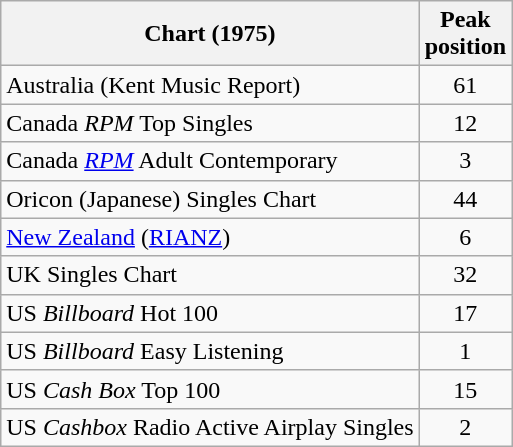<table class="wikitable sortable">
<tr>
<th>Chart (1975)</th>
<th>Peak<br>position</th>
</tr>
<tr>
<td>Australia (Kent Music Report)</td>
<td style="text-align:center;">61</td>
</tr>
<tr>
<td>Canada <em>RPM</em> Top Singles</td>
<td style="text-align:center;">12</td>
</tr>
<tr>
<td>Canada <em><a href='#'>RPM</a></em> Adult Contemporary</td>
<td style="text-align:center;">3</td>
</tr>
<tr>
<td>Oricon (Japanese) Singles Chart</td>
<td style="text-align:center;">44</td>
</tr>
<tr>
<td><a href='#'>New Zealand</a> (<a href='#'>RIANZ</a>)</td>
<td style="text-align:center;">6</td>
</tr>
<tr>
<td>UK Singles Chart</td>
<td style="text-align:center;">32</td>
</tr>
<tr>
<td>US <em>Billboard</em> Hot 100</td>
<td style="text-align:center;">17</td>
</tr>
<tr>
<td>US <em>Billboard</em> Easy Listening</td>
<td style="text-align:center;">1</td>
</tr>
<tr>
<td>US <em>Cash Box</em> Top 100</td>
<td style="text-align:center;">15</td>
</tr>
<tr>
<td>US <em>Cashbox</em> Radio Active Airplay Singles</td>
<td style="text-align:center;">2</td>
</tr>
</table>
